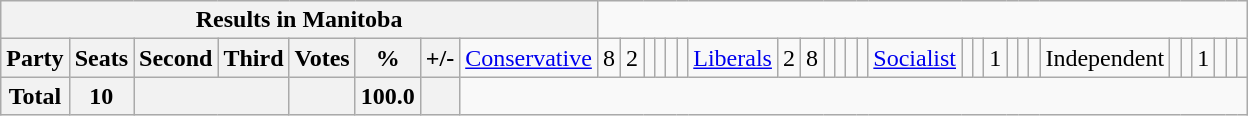<table class="wikitable">
<tr>
<th colspan=9>Results in Manitoba</th>
</tr>
<tr>
<th colspan=2>Party</th>
<th>Seats</th>
<th>Second</th>
<th>Third</th>
<th>Votes</th>
<th>%</th>
<th>+/-<br></th>
<td><a href='#'>Conservative</a></td>
<td align="right">8</td>
<td align="right">2</td>
<td align="right"></td>
<td align="right"></td>
<td align="right"></td>
<td align="right"><br></td>
<td><a href='#'>Liberals</a></td>
<td align="right">2</td>
<td align="right">8</td>
<td align="right"></td>
<td align="right"></td>
<td align="right"></td>
<td align="right"><br></td>
<td><a href='#'>Socialist</a></td>
<td align="right"></td>
<td align="right"></td>
<td align="right">1</td>
<td align="right"></td>
<td align="right"></td>
<td align="right"><br></td>
<td>Independent</td>
<td align="right"></td>
<td align="right"></td>
<td align="right">1</td>
<td align="right"></td>
<td align="right"></td>
<td align="right"></td>
</tr>
<tr>
<th colspan="2">Total</th>
<th>10</th>
<th colspan="2"></th>
<th></th>
<th>100.0</th>
<th></th>
</tr>
</table>
